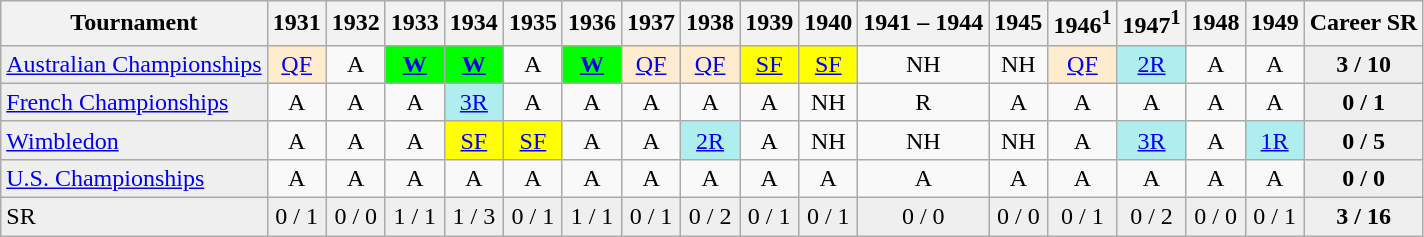<table class="wikitable">
<tr>
<th>Tournament</th>
<th>1931</th>
<th>1932</th>
<th>1933</th>
<th>1934</th>
<th>1935</th>
<th>1936</th>
<th>1937</th>
<th>1938</th>
<th>1939</th>
<th>1940</th>
<th>1941 – 1944</th>
<th>1945</th>
<th>1946<sup>1</sup></th>
<th>1947<sup>1</sup></th>
<th>1948</th>
<th>1949</th>
<th>Career SR</th>
</tr>
<tr>
<td style="background:#EFEFEF;"><a href='#'>Australian Championships</a></td>
<td align="center" style="background:#ffebcd;"><a href='#'>QF</a></td>
<td align="center">A</td>
<td align="center" style="background:#00ff00;"><strong><a href='#'>W</a></strong></td>
<td align="center" style="background:#00ff00;"><strong><a href='#'>W</a></strong></td>
<td align="center">A</td>
<td align="center" style="background:#00ff00;"><strong><a href='#'>W</a></strong></td>
<td align="center" style="background:#ffebcd;"><a href='#'>QF</a></td>
<td align="center" style="background:#ffebcd;"><a href='#'>QF</a></td>
<td align="center" style="background:yellow;"><a href='#'>SF</a></td>
<td align="center" style="background:yellow;"><a href='#'>SF</a></td>
<td align="center">NH</td>
<td align="center">NH</td>
<td align="center" style="background:#ffebcd;"><a href='#'>QF</a></td>
<td align="center" style="background:#afeeee;"><a href='#'>2R</a></td>
<td align="center">A</td>
<td align="center">A</td>
<td align="center" style="background:#EFEFEF;"><strong>3 / 10</strong></td>
</tr>
<tr>
<td style="background:#EFEFEF;"><a href='#'>French Championships</a></td>
<td align="center">A</td>
<td align="center">A</td>
<td align="center">A</td>
<td align="center" style="background:#afeeee;"><a href='#'>3R</a></td>
<td align="center">A</td>
<td align="center">A</td>
<td align="center">A</td>
<td align="center">A</td>
<td align="center">A</td>
<td align="center">NH</td>
<td align="center">R</td>
<td align="center">A</td>
<td align="center">A</td>
<td align="center">A</td>
<td align="center">A</td>
<td align="center">A</td>
<td align="center" style="background:#EFEFEF;"><strong>0 / 1</strong></td>
</tr>
<tr>
<td style="background:#EFEFEF;"><a href='#'>Wimbledon</a></td>
<td align="center">A</td>
<td align="center">A</td>
<td align="center">A</td>
<td align="center" style="background:yellow;"><a href='#'>SF</a></td>
<td align="center" style="background:yellow;"><a href='#'>SF</a></td>
<td align="center">A</td>
<td align="center">A</td>
<td align="center" style="background:#afeeee;"><a href='#'>2R</a></td>
<td align="center">A</td>
<td align="center">NH</td>
<td align="center">NH</td>
<td align="center">NH</td>
<td align="center">A</td>
<td align="center" style="background:#afeeee;"><a href='#'>3R</a></td>
<td align="center">A</td>
<td align="center" style="background:#afeeee;"><a href='#'>1R</a></td>
<td align="center" style="background:#EFEFEF;"><strong>0 / 5</strong></td>
</tr>
<tr>
<td style="background:#EFEFEF;"><a href='#'>U.S. Championships</a></td>
<td align="center">A</td>
<td align="center">A</td>
<td align="center">A</td>
<td align="center">A</td>
<td align="center">A</td>
<td align="center">A</td>
<td align="center">A</td>
<td align="center">A</td>
<td align="center">A</td>
<td align="center">A</td>
<td align="center">A</td>
<td align="center">A</td>
<td align="center">A</td>
<td align="center">A</td>
<td align="center">A</td>
<td align="center">A</td>
<td align="center" style="background:#EFEFEF;"><strong>0 / 0</strong></td>
</tr>
<tr>
<td style="background:#EFEFEF;">SR</td>
<td align="center" style="background:#EFEFEF;">0 / 1</td>
<td align="center" style="background:#EFEFEF;">0 / 0</td>
<td align="center" style="background:#EFEFEF;">1 / 1</td>
<td align="center" style="background:#EFEFEF;">1 / 3</td>
<td align="center" style="background:#EFEFEF;">0 / 1</td>
<td align="center" style="background:#EFEFEF;">1 / 1</td>
<td align="center" style="background:#EFEFEF;">0 / 1</td>
<td align="center" style="background:#EFEFEF;">0 / 2</td>
<td align="center" style="background:#EFEFEF;">0 / 1</td>
<td align="center" style="background:#EFEFEF;">0 / 1</td>
<td align="center" style="background:#EFEFEF;">0 / 0</td>
<td align="center" style="background:#EFEFEF;">0 / 0</td>
<td align="center" style="background:#EFEFEF;">0 / 1</td>
<td align="center" style="background:#EFEFEF;">0 / 2</td>
<td align="center" style="background:#EFEFEF;">0 / 0</td>
<td align="center" style="background:#EFEFEF;">0 / 1</td>
<td align="center" style="background:#EFEFEF;"><strong>3 / 16</strong></td>
</tr>
</table>
